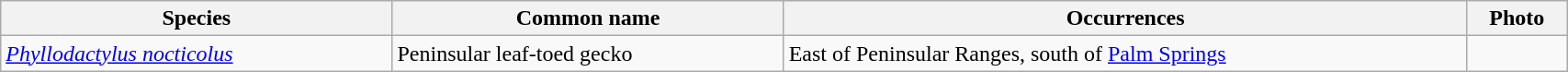<table class="wikitable" width="90%">
<tr>
<th width="25%">Species</th>
<th width="25%">Common name</th>
<th>Occurrences</th>
<th>Photo</th>
</tr>
<tr>
<td><em><a href='#'>Phyllodactylus nocticolus</a></em></td>
<td>Peninsular leaf-toed gecko</td>
<td>East of Peninsular Ranges, south of <a href='#'>Palm Springs</a></td>
<td></td>
</tr>
</table>
